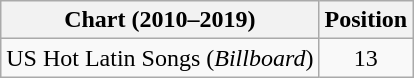<table class="wikitable">
<tr>
<th>Chart (2010–2019)</th>
<th>Position</th>
</tr>
<tr>
<td>US Hot Latin Songs (<em>Billboard</em>)</td>
<td style="text-align:center;">13</td>
</tr>
</table>
